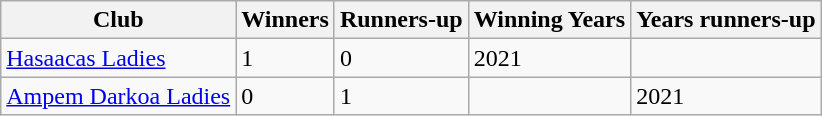<table class="wikitable sortable">
<tr>
<th>Club</th>
<th>Winners</th>
<th>Runners-up</th>
<th>Winning Years</th>
<th>Years runners-up</th>
</tr>
<tr>
<td><a href='#'>Hasaacas Ladies</a></td>
<td>1</td>
<td>0</td>
<td>2021</td>
<td></td>
</tr>
<tr>
<td><a href='#'>Ampem Darkoa Ladies</a></td>
<td>0</td>
<td>1</td>
<td></td>
<td>2021</td>
</tr>
</table>
